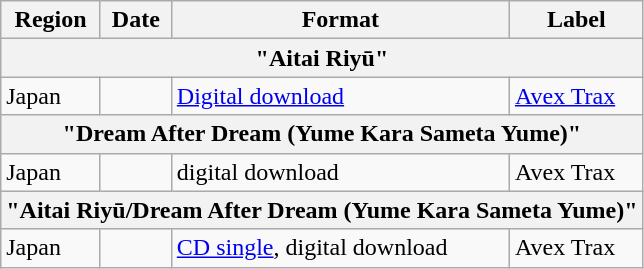<table class=wikitable>
<tr>
<th>Region</th>
<th>Date</th>
<th>Format</th>
<th>Label</th>
</tr>
<tr>
<th colspan="4">"<strong>Aitai Riyū</strong>"</th>
</tr>
<tr>
<td>Japan</td>
<td></td>
<td><a href='#'>Digital download</a></td>
<td><a href='#'>Avex Trax</a></td>
</tr>
<tr>
<th colspan="4">"<strong>Dream After Dream (Yume Kara Sameta Yume)</strong>"</th>
</tr>
<tr>
<td>Japan</td>
<td></td>
<td>digital download</td>
<td>Avex Trax</td>
</tr>
<tr>
<th colspan="4">"<strong>Aitai Riyū/Dream After Dream (Yume Kara Sameta Yume)</strong>"</th>
</tr>
<tr>
<td>Japan</td>
<td></td>
<td><a href='#'>CD single</a>, digital download</td>
<td>Avex Trax</td>
</tr>
</table>
